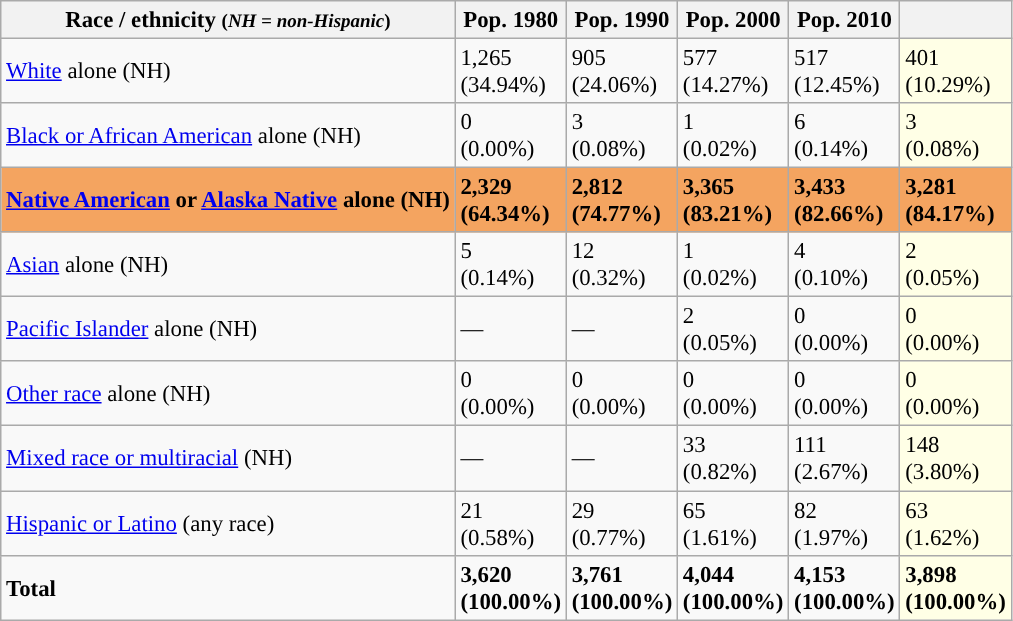<table class="wikitable sortable collapsible" style="font-size: 95%;">
<tr>
<th>Race / ethnicity <small>(<em>NH = non-Hispanic</em>)</small></th>
<th>Pop. 1980</th>
<th>Pop. 1990</th>
<th>Pop. 2000</th>
<th>Pop. 2010</th>
<th></th>
</tr>
<tr>
<td><a href='#'>White</a> alone (NH)</td>
<td>1,265<br>(34.94%)</td>
<td>905<br>(24.06%)</td>
<td>577<br>(14.27%)</td>
<td>517<br>(12.45%)</td>
<td style='background: #ffffe6;'>401<br>(10.29%)</td>
</tr>
<tr>
<td><a href='#'>Black or African American</a> alone (NH)</td>
<td>0<br>(0.00%)</td>
<td>3<br>(0.08%)</td>
<td>1<br>(0.02%)</td>
<td>6<br>(0.14%)</td>
<td style='background: #ffffe6;'>3<br>(0.08%)</td>
</tr>
<tr style='background: #F4A460;'>
<td><strong><a href='#'>Native American</a> or <a href='#'>Alaska Native</a> alone (NH)</strong></td>
<td><strong>2,329<br>(64.34%)</strong></td>
<td><strong>2,812<br>(74.77%)</strong></td>
<td><strong>3,365<br>(83.21%)</strong></td>
<td><strong>3,433<br>(82.66%)</strong></td>
<td><strong>3,281<br>(84.17%)</strong></td>
</tr>
<tr>
<td><a href='#'>Asian</a> alone (NH)</td>
<td>5<br>(0.14%)</td>
<td>12<br>(0.32%)</td>
<td>1<br>(0.02%)</td>
<td>4<br>(0.10%)</td>
<td style='background: #ffffe6;'>2<br>(0.05%)</td>
</tr>
<tr>
<td><a href='#'>Pacific Islander</a> alone (NH)</td>
<td>—</td>
<td>—</td>
<td>2<br>(0.05%)</td>
<td>0<br>(0.00%)</td>
<td style='background: #ffffe6;'>0<br>(0.00%)</td>
</tr>
<tr>
<td><a href='#'>Other race</a> alone (NH)</td>
<td>0<br>(0.00%)</td>
<td>0<br>(0.00%)</td>
<td>0<br>(0.00%)</td>
<td>0<br>(0.00%)</td>
<td style='background: #ffffe6;'>0<br>(0.00%)</td>
</tr>
<tr>
<td><a href='#'>Mixed race or multiracial</a> (NH)</td>
<td>—</td>
<td>—</td>
<td>33<br>(0.82%)</td>
<td>111<br>(2.67%)</td>
<td style='background: #ffffe6;'>148<br>(3.80%)</td>
</tr>
<tr>
<td><a href='#'>Hispanic or Latino</a> (any race)</td>
<td>21<br>(0.58%)</td>
<td>29<br>(0.77%)</td>
<td>65<br>(1.61%)</td>
<td>82<br>(1.97%)</td>
<td style='background: #ffffe6;'>63<br>(1.62%)</td>
</tr>
<tr>
<td><strong>Total</strong></td>
<td><strong>3,620<br>(100.00%)</strong></td>
<td><strong>3,761<br>(100.00%)</strong></td>
<td><strong>4,044<br>(100.00%)</strong></td>
<td><strong>4,153<br>(100.00%)</strong></td>
<td style='background: #ffffe6;'><strong>3,898<br>(100.00%)</strong></td>
</tr>
</table>
